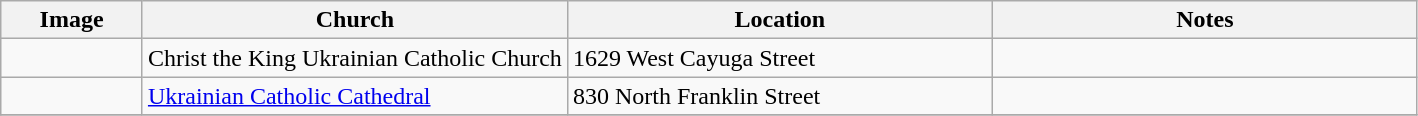<table class="wikitable">
<tr>
<th width="10%">Image</th>
<th width="30%">Church</th>
<th width="30%">Location</th>
<th width="30%">Notes</th>
</tr>
<tr>
<td></td>
<td>Christ the King Ukrainian Catholic Church</td>
<td>1629 West Cayuga Street</td>
<td></td>
</tr>
<tr>
<td></td>
<td><a href='#'>Ukrainian Catholic Cathedral</a></td>
<td>830 North Franklin Street</td>
<td></td>
</tr>
<tr>
</tr>
</table>
